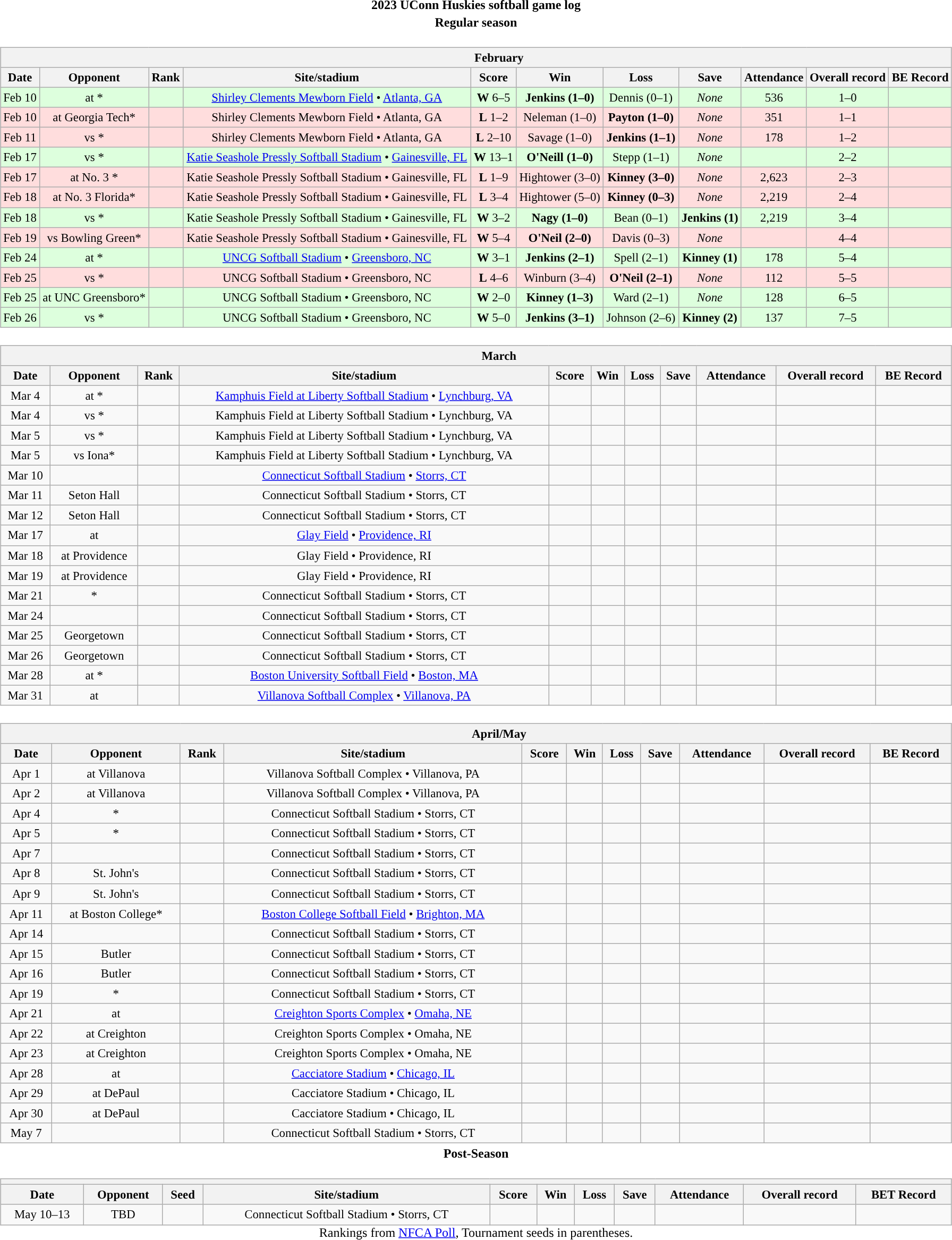<table class="toccolours" width=95% style="clear:both; margin:1.5em auto; text-align:center;">
<tr>
<th colspan=2>2023 UConn Huskies softball game log</th>
</tr>
<tr>
<th colspan=2>Regular season</th>
</tr>
<tr valign="top">
<td><br><table class="wikitable collapsible collapsed" style="margin:auto; width:100%; text-align:center; font-size:95%">
<tr>
<th colspan=12 style="padding-left:4em;">February</th>
</tr>
<tr>
<th>Date</th>
<th>Opponent</th>
<th>Rank</th>
<th>Site/stadium</th>
<th>Score</th>
<th>Win</th>
<th>Loss</th>
<th>Save</th>
<th>Attendance</th>
<th>Overall record</th>
<th>BE Record</th>
</tr>
<tr bgcolor=ddffdd>
<td>Feb 10</td>
<td>at *</td>
<td></td>
<td><a href='#'>Shirley Clements Mewborn Field</a> • <a href='#'>Atlanta, GA</a></td>
<td><strong>W</strong> 6–5</td>
<td><strong>Jenkins (1–0)</strong></td>
<td>Dennis (0–1)</td>
<td><em>None</em></td>
<td>536</td>
<td>1–0</td>
<td></td>
</tr>
<tr bgcolor=ffdddd>
<td>Feb 10</td>
<td>at Georgia Tech*</td>
<td></td>
<td>Shirley Clements Mewborn Field • Atlanta, GA</td>
<td><strong>L</strong> 1–2</td>
<td>Neleman (1–0)</td>
<td><strong>Payton (1–0)</strong></td>
<td><em>None</em></td>
<td>351</td>
<td>1–1</td>
<td></td>
</tr>
<tr bgcolor=ffdddd>
<td>Feb 11</td>
<td>vs *</td>
<td></td>
<td>Shirley Clements Mewborn Field • Atlanta, GA</td>
<td><strong>L</strong> 2–10</td>
<td>Savage (1–0)</td>
<td><strong>Jenkins (1–1)</strong></td>
<td><em>None</em></td>
<td>178</td>
<td>1–2</td>
<td></td>
</tr>
<tr bgcolor=ddffdd>
<td>Feb 17</td>
<td>vs *</td>
<td></td>
<td><a href='#'>Katie Seashole Pressly Softball Stadium</a> • <a href='#'>Gainesville, FL</a></td>
<td><strong>W</strong> 13–1</td>
<td><strong>O'Neill (1–0)</strong></td>
<td>Stepp (1–1)</td>
<td><em>None</em></td>
<td></td>
<td>2–2</td>
<td></td>
</tr>
<tr bgcolor=ffdddd>
<td>Feb 17</td>
<td>at No. 3 *</td>
<td></td>
<td>Katie Seashole Pressly Softball Stadium • Gainesville, FL</td>
<td><strong>L</strong> 1–9</td>
<td>Hightower (3–0)</td>
<td><strong>Kinney (3–0)</strong></td>
<td><em>None</em></td>
<td>2,623</td>
<td>2–3</td>
<td></td>
</tr>
<tr bgcolor=ffdddd>
<td>Feb 18</td>
<td>at No. 3 Florida*</td>
<td></td>
<td>Katie Seashole Pressly Softball Stadium • Gainesville, FL</td>
<td><strong>L</strong> 3–4</td>
<td>Hightower (5–0)</td>
<td><strong>Kinney (0–3)</strong></td>
<td><em>None</em></td>
<td>2,219</td>
<td>2–4</td>
<td></td>
</tr>
<tr bgcolor=ddffdd>
<td>Feb 18</td>
<td>vs *</td>
<td></td>
<td>Katie Seashole Pressly Softball Stadium • Gainesville, FL</td>
<td><strong>W</strong> 3–2</td>
<td><strong>Nagy (1–0)</strong></td>
<td>Bean (0–1)</td>
<td><strong>Jenkins (1)</strong></td>
<td>2,219</td>
<td>3–4</td>
<td></td>
</tr>
<tr bgcolor=ffdddd>
<td>Feb 19</td>
<td>vs Bowling Green*</td>
<td></td>
<td>Katie Seashole Pressly Softball Stadium • Gainesville, FL</td>
<td><strong>W</strong> 5–4</td>
<td><strong>O'Neil (2–0)</strong></td>
<td>Davis (0–3)</td>
<td><em>None</em></td>
<td></td>
<td>4–4</td>
<td></td>
</tr>
<tr bgcolor=ddffdd>
<td>Feb 24</td>
<td>at *</td>
<td></td>
<td><a href='#'>UNCG Softball Stadium</a> • <a href='#'>Greensboro, NC</a></td>
<td><strong>W</strong> 3–1</td>
<td><strong>Jenkins (2–1)</strong></td>
<td>Spell (2–1)</td>
<td><strong>Kinney (1)</strong></td>
<td>178</td>
<td>5–4</td>
<td></td>
</tr>
<tr bgcolor=ffdddd>
<td>Feb 25</td>
<td>vs *</td>
<td></td>
<td>UNCG Softball Stadium • Greensboro, NC</td>
<td><strong>L</strong> 4–6</td>
<td>Winburn (3–4)</td>
<td><strong>O'Neil (2–1)</strong></td>
<td><em>None</em></td>
<td>112</td>
<td>5–5</td>
<td></td>
</tr>
<tr bgcolor=ddffdd>
<td>Feb 25</td>
<td>at UNC Greensboro*</td>
<td></td>
<td>UNCG Softball Stadium • Greensboro, NC</td>
<td><strong>W</strong> 2–0</td>
<td><strong>Kinney (1–3)</strong></td>
<td>Ward (2–1)</td>
<td><em>None</em></td>
<td>128</td>
<td>6–5</td>
<td></td>
</tr>
<tr bgcolor=ddffdd>
<td>Feb 26</td>
<td>vs *</td>
<td></td>
<td>UNCG Softball Stadium • Greensboro, NC</td>
<td><strong>W</strong> 5–0</td>
<td><strong>Jenkins (3–1)</strong></td>
<td>Johnson (2–6)</td>
<td><strong>Kinney (2)</strong></td>
<td>137</td>
<td>7–5</td>
<td></td>
</tr>
</table>
</td>
</tr>
<tr valign="top">
<td><br><table class="wikitable collapsible" style="margin:auto; width:100%; text-align:center; font-size:95%">
<tr>
<th colspan=12 style="padding-left:4em;">March</th>
</tr>
<tr>
<th>Date</th>
<th>Opponent</th>
<th>Rank</th>
<th>Site/stadium</th>
<th>Score</th>
<th>Win</th>
<th>Loss</th>
<th>Save</th>
<th>Attendance</th>
<th>Overall record</th>
<th>BE Record</th>
</tr>
<tr>
<td>Mar 4</td>
<td>at *</td>
<td></td>
<td><a href='#'>Kamphuis Field at Liberty Softball Stadium</a> • <a href='#'>Lynchburg, VA</a></td>
<td></td>
<td></td>
<td></td>
<td></td>
<td></td>
<td></td>
<td></td>
</tr>
<tr>
<td>Mar 4</td>
<td>vs *</td>
<td></td>
<td>Kamphuis Field at Liberty Softball Stadium • Lynchburg, VA</td>
<td></td>
<td></td>
<td></td>
<td></td>
<td></td>
<td></td>
<td></td>
</tr>
<tr>
<td>Mar 5</td>
<td>vs *</td>
<td></td>
<td>Kamphuis Field at Liberty Softball Stadium • Lynchburg, VA</td>
<td></td>
<td></td>
<td></td>
<td></td>
<td></td>
<td></td>
<td></td>
</tr>
<tr>
<td>Mar 5</td>
<td>vs Iona*</td>
<td></td>
<td>Kamphuis Field at Liberty Softball Stadium • Lynchburg, VA</td>
<td></td>
<td></td>
<td></td>
<td></td>
<td></td>
<td></td>
<td></td>
</tr>
<tr>
<td>Mar 10</td>
<td></td>
<td></td>
<td><a href='#'>Connecticut Softball Stadium</a> • <a href='#'>Storrs, CT</a></td>
<td></td>
<td></td>
<td></td>
<td></td>
<td></td>
<td></td>
<td></td>
</tr>
<tr>
<td>Mar 11</td>
<td>Seton Hall</td>
<td></td>
<td>Connecticut Softball Stadium • Storrs, CT</td>
<td></td>
<td></td>
<td></td>
<td></td>
<td></td>
<td></td>
<td></td>
</tr>
<tr>
<td>Mar 12</td>
<td>Seton Hall</td>
<td></td>
<td>Connecticut Softball Stadium • Storrs, CT</td>
<td></td>
<td></td>
<td></td>
<td></td>
<td></td>
<td></td>
<td></td>
</tr>
<tr>
<td>Mar 17</td>
<td>at </td>
<td></td>
<td><a href='#'>Glay Field</a> • <a href='#'>Providence, RI</a></td>
<td></td>
<td></td>
<td></td>
<td></td>
<td></td>
<td></td>
<td></td>
</tr>
<tr>
<td>Mar 18</td>
<td>at Providence</td>
<td></td>
<td>Glay Field • Providence, RI</td>
<td></td>
<td></td>
<td></td>
<td></td>
<td></td>
<td></td>
<td></td>
</tr>
<tr>
<td>Mar 19</td>
<td>at Providence</td>
<td></td>
<td>Glay Field • Providence, RI</td>
<td></td>
<td></td>
<td></td>
<td></td>
<td></td>
<td></td>
<td></td>
</tr>
<tr>
<td>Mar 21</td>
<td>*</td>
<td></td>
<td>Connecticut Softball Stadium • Storrs, CT</td>
<td></td>
<td></td>
<td></td>
<td></td>
<td></td>
<td></td>
<td></td>
</tr>
<tr>
<td>Mar 24</td>
<td></td>
<td></td>
<td>Connecticut Softball Stadium • Storrs, CT</td>
<td></td>
<td></td>
<td></td>
<td></td>
<td></td>
<td></td>
<td></td>
</tr>
<tr>
<td>Mar 25</td>
<td>Georgetown</td>
<td></td>
<td>Connecticut Softball Stadium • Storrs, CT</td>
<td></td>
<td></td>
<td></td>
<td></td>
<td></td>
<td></td>
<td></td>
</tr>
<tr>
<td>Mar 26</td>
<td>Georgetown</td>
<td></td>
<td>Connecticut Softball Stadium • Storrs, CT</td>
<td></td>
<td></td>
<td></td>
<td></td>
<td></td>
<td></td>
<td></td>
</tr>
<tr>
<td>Mar 28</td>
<td>at *</td>
<td></td>
<td><a href='#'>Boston University Softball Field</a> • <a href='#'>Boston, MA</a></td>
<td></td>
<td></td>
<td></td>
<td></td>
<td></td>
<td></td>
<td></td>
</tr>
<tr>
<td>Mar 31</td>
<td>at </td>
<td></td>
<td><a href='#'>Villanova Softball Complex</a> • <a href='#'>Villanova, PA</a></td>
<td></td>
<td></td>
<td></td>
<td></td>
<td></td>
<td></td>
<td></td>
</tr>
</table>
</td>
</tr>
<tr>
<td><br><table class="wikitable collapsible collapsed" style="margin:auto; width:100%; text-align:center; font-size:95%">
<tr>
<th colspan=12 style="padding-left:4em;">April/May</th>
</tr>
<tr>
<th>Date</th>
<th>Opponent</th>
<th>Rank</th>
<th>Site/stadium</th>
<th>Score</th>
<th>Win</th>
<th>Loss</th>
<th>Save</th>
<th>Attendance</th>
<th>Overall record</th>
<th>BE Record</th>
</tr>
<tr>
<td>Apr 1</td>
<td>at Villanova</td>
<td></td>
<td>Villanova Softball Complex • Villanova, PA</td>
<td></td>
<td></td>
<td></td>
<td></td>
<td></td>
<td></td>
<td></td>
</tr>
<tr>
<td>Apr 2</td>
<td>at Villanova</td>
<td></td>
<td>Villanova Softball Complex • Villanova, PA</td>
<td></td>
<td></td>
<td></td>
<td></td>
<td></td>
<td></td>
<td></td>
</tr>
<tr>
<td>Apr 4</td>
<td>*</td>
<td></td>
<td>Connecticut Softball Stadium • Storrs, CT</td>
<td></td>
<td></td>
<td></td>
<td></td>
<td></td>
<td></td>
<td></td>
</tr>
<tr>
<td>Apr 5</td>
<td>*</td>
<td></td>
<td>Connecticut Softball Stadium • Storrs, CT</td>
<td></td>
<td></td>
<td></td>
<td></td>
<td></td>
<td></td>
<td></td>
</tr>
<tr>
<td>Apr 7</td>
<td></td>
<td></td>
<td>Connecticut Softball Stadium • Storrs, CT</td>
<td></td>
<td></td>
<td></td>
<td></td>
<td></td>
<td></td>
<td></td>
</tr>
<tr>
<td>Apr 8</td>
<td>St. John's</td>
<td></td>
<td>Connecticut Softball Stadium • Storrs, CT</td>
<td></td>
<td></td>
<td></td>
<td></td>
<td></td>
<td></td>
<td></td>
</tr>
<tr>
<td>Apr 9</td>
<td>St. John's</td>
<td></td>
<td>Connecticut Softball Stadium • Storrs, CT</td>
<td></td>
<td></td>
<td></td>
<td></td>
<td></td>
<td></td>
<td></td>
</tr>
<tr>
<td>Apr 11</td>
<td>at Boston College*</td>
<td></td>
<td><a href='#'>Boston College Softball Field</a> • <a href='#'>Brighton, MA</a></td>
<td></td>
<td></td>
<td></td>
<td></td>
<td></td>
<td></td>
<td></td>
</tr>
<tr>
<td>Apr 14</td>
<td></td>
<td></td>
<td>Connecticut Softball Stadium • Storrs, CT</td>
<td></td>
<td></td>
<td></td>
<td></td>
<td></td>
<td></td>
<td></td>
</tr>
<tr>
<td>Apr 15</td>
<td>Butler</td>
<td></td>
<td>Connecticut Softball Stadium • Storrs, CT</td>
<td></td>
<td></td>
<td></td>
<td></td>
<td></td>
<td></td>
<td></td>
</tr>
<tr>
<td>Apr 16</td>
<td>Butler</td>
<td></td>
<td>Connecticut Softball Stadium • Storrs, CT</td>
<td></td>
<td></td>
<td></td>
<td></td>
<td></td>
<td></td>
<td></td>
</tr>
<tr>
<td>Apr 19</td>
<td>*</td>
<td></td>
<td>Connecticut Softball Stadium • Storrs, CT</td>
<td></td>
<td></td>
<td></td>
<td></td>
<td></td>
<td></td>
<td></td>
</tr>
<tr>
<td>Apr 21</td>
<td>at </td>
<td></td>
<td><a href='#'>Creighton Sports Complex</a> • <a href='#'>Omaha, NE</a></td>
<td></td>
<td></td>
<td></td>
<td></td>
<td></td>
<td></td>
<td></td>
</tr>
<tr>
<td>Apr 22</td>
<td>at Creighton</td>
<td></td>
<td>Creighton Sports Complex • Omaha, NE</td>
<td></td>
<td></td>
<td></td>
<td></td>
<td></td>
<td></td>
<td></td>
</tr>
<tr>
<td>Apr 23</td>
<td>at Creighton</td>
<td></td>
<td>Creighton Sports Complex • Omaha, NE</td>
<td></td>
<td></td>
<td></td>
<td></td>
<td></td>
<td></td>
<td></td>
</tr>
<tr>
<td>Apr 28</td>
<td>at </td>
<td></td>
<td><a href='#'>Cacciatore Stadium</a> • <a href='#'>Chicago, IL</a></td>
<td></td>
<td></td>
<td></td>
<td></td>
<td></td>
<td></td>
<td></td>
</tr>
<tr>
<td>Apr 29</td>
<td>at DePaul</td>
<td></td>
<td>Cacciatore Stadium • Chicago, IL</td>
<td></td>
<td></td>
<td></td>
<td></td>
<td></td>
<td></td>
<td></td>
</tr>
<tr>
<td>Apr 30</td>
<td>at DePaul</td>
<td></td>
<td>Cacciatore Stadium • Chicago, IL</td>
<td></td>
<td></td>
<td></td>
<td></td>
<td></td>
<td></td>
<td></td>
</tr>
<tr>
<td>May 7</td>
<td></td>
<td></td>
<td>Connecticut Softball Stadium • Storrs, CT</td>
<td></td>
<td></td>
<td></td>
<td></td>
<td></td>
<td></td>
<td></td>
</tr>
</table>
</td>
</tr>
<tr>
<th colspan=2>Post-Season</th>
</tr>
<tr>
<td><br><table class="wikitable collapsible collapsed" style="margin:auto; width:100%; text-align:center; font-size:95%">
<tr>
<th colspan=12 style="padding-left:4em;"><a href='#'></a></th>
</tr>
<tr>
<th>Date</th>
<th>Opponent</th>
<th>Seed</th>
<th>Site/stadium</th>
<th>Score</th>
<th>Win</th>
<th>Loss</th>
<th>Save</th>
<th>Attendance</th>
<th>Overall record</th>
<th>BET Record</th>
</tr>
<tr>
<td>May 10–13</td>
<td>TBD</td>
<td></td>
<td>Connecticut Softball Stadium • Storrs, CT</td>
<td></td>
<td></td>
<td></td>
<td></td>
<td></td>
<td></td>
<td></td>
</tr>
</table>
Rankings from <a href='#'>NFCA Poll</a>, Tournament seeds in parentheses.</td>
</tr>
</table>
